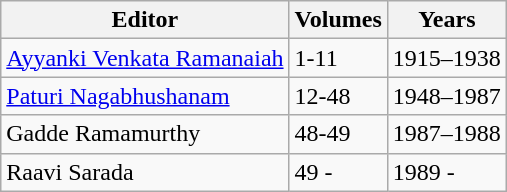<table class="wikitable">
<tr>
<th>Editor</th>
<th>Volumes</th>
<th>Years</th>
</tr>
<tr>
<td><a href='#'>Ayyanki Venkata Ramanaiah</a></td>
<td>1-11</td>
<td>1915–1938</td>
</tr>
<tr>
<td><a href='#'>Paturi Nagabhushanam</a></td>
<td>12-48</td>
<td>1948–1987</td>
</tr>
<tr>
<td>Gadde Ramamurthy</td>
<td>48-49</td>
<td>1987–1988</td>
</tr>
<tr>
<td>Raavi Sarada</td>
<td>49 -</td>
<td>1989 -</td>
</tr>
</table>
